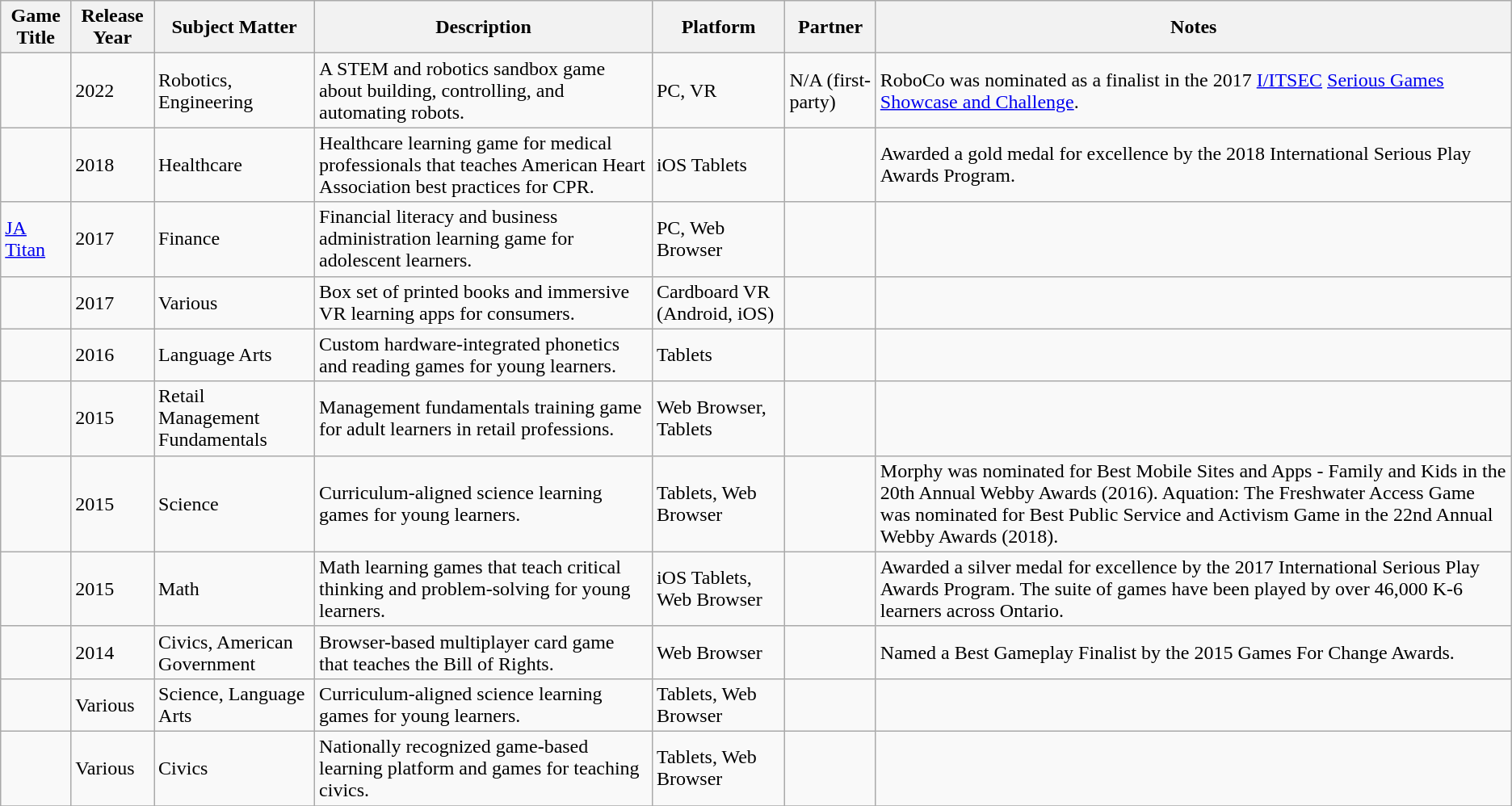<table border="1" style="border-collapse:collapse;" class="wikitable sortable">
<tr>
<th>Game Title</th>
<th>Release Year</th>
<th>Subject Matter</th>
<th>Description</th>
<th>Platform</th>
<th>Partner</th>
<th>Notes</th>
</tr>
<tr>
<td></td>
<td>2022</td>
<td>Robotics, Engineering</td>
<td>A STEM and robotics sandbox game about building, controlling, and automating robots.</td>
<td>PC, VR</td>
<td>N/A (first-party)</td>
<td>RoboCo was nominated as a finalist in the 2017 <a href='#'>I/ITSEC</a> <a href='#'>Serious Games Showcase and Challenge</a>.</td>
</tr>
<tr>
<td></td>
<td>2018</td>
<td>Healthcare</td>
<td>Healthcare learning game for medical professionals that teaches American Heart Association best practices for CPR.</td>
<td>iOS Tablets</td>
<td> </td>
<td>Awarded a gold medal for excellence by the 2018 International Serious Play Awards Program.</td>
</tr>
<tr>
<td><a href='#'>JA Titan</a></td>
<td>2017</td>
<td>Finance</td>
<td>Financial literacy and business administration learning game for adolescent learners.</td>
<td>PC, Web Browser</td>
<td></td>
<td></td>
</tr>
<tr>
<td></td>
<td>2017</td>
<td>Various</td>
<td>Box set of printed books and immersive VR learning apps for consumers.</td>
<td>Cardboard VR (Android, iOS)</td>
<td></td>
<td></td>
</tr>
<tr>
<td></td>
<td>2016</td>
<td>Language Arts</td>
<td>Custom hardware-integrated phonetics and reading games for young learners.</td>
<td>Tablets</td>
<td></td>
<td></td>
</tr>
<tr>
<td></td>
<td>2015</td>
<td>Retail Management Fundamentals</td>
<td>Management fundamentals training game for adult learners in retail professions.</td>
<td>Web Browser, Tablets</td>
<td></td>
<td></td>
</tr>
<tr>
<td></td>
<td>2015</td>
<td>Science</td>
<td>Curriculum-aligned science learning games for young learners.</td>
<td>Tablets, Web Browser</td>
<td></td>
<td>Morphy was nominated for Best Mobile Sites and Apps - Family and Kids in the 20th Annual Webby Awards (2016).  Aquation: The Freshwater Access Game was nominated for Best Public Service and Activism Game in the 22nd Annual Webby Awards (2018).</td>
</tr>
<tr>
<td></td>
<td>2015</td>
<td>Math</td>
<td>Math learning games that teach critical thinking and problem-solving for young learners.</td>
<td>iOS Tablets, Web Browser</td>
<td></td>
<td>Awarded a silver medal for excellence by the 2017 International Serious Play Awards Program. The suite of games have been played by over 46,000 K-6 learners across Ontario.</td>
</tr>
<tr>
<td></td>
<td>2014</td>
<td>Civics, American Government</td>
<td>Browser-based multiplayer card game that teaches the Bill of Rights.</td>
<td>Web Browser</td>
<td></td>
<td>Named a Best Gameplay Finalist by the 2015 Games For Change Awards.</td>
</tr>
<tr>
<td></td>
<td>Various</td>
<td>Science, Language Arts</td>
<td>Curriculum-aligned science learning games for young learners.</td>
<td>Tablets, Web Browser</td>
<td></td>
<td></td>
</tr>
<tr>
<td></td>
<td>Various</td>
<td>Civics</td>
<td>Nationally recognized game-based learning platform and games for teaching civics.</td>
<td>Tablets, Web Browser</td>
<td></td>
<td></td>
</tr>
<tr>
</tr>
</table>
